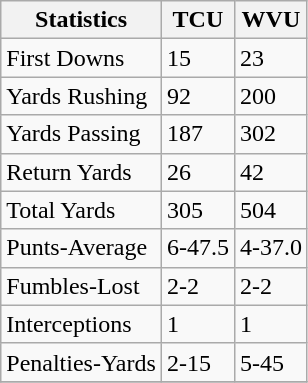<table class="wikitable">
<tr>
<th>Statistics</th>
<th>TCU</th>
<th>WVU</th>
</tr>
<tr>
<td>First Downs</td>
<td>15</td>
<td>23</td>
</tr>
<tr>
<td>Yards Rushing</td>
<td>92</td>
<td>200</td>
</tr>
<tr>
<td>Yards Passing</td>
<td>187</td>
<td>302</td>
</tr>
<tr>
<td>Return Yards</td>
<td>26</td>
<td>42</td>
</tr>
<tr>
<td>Total Yards</td>
<td>305</td>
<td>504</td>
</tr>
<tr>
<td>Punts-Average</td>
<td>6-47.5</td>
<td>4-37.0</td>
</tr>
<tr>
<td>Fumbles-Lost</td>
<td>2-2</td>
<td>2-2</td>
</tr>
<tr>
<td>Interceptions</td>
<td>1</td>
<td>1</td>
</tr>
<tr>
<td>Penalties-Yards</td>
<td>2-15</td>
<td>5-45</td>
</tr>
<tr>
</tr>
</table>
